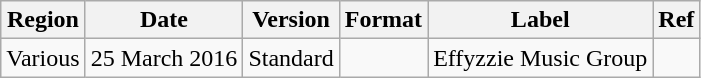<table class="wikitable">
<tr>
<th>Region</th>
<th>Date</th>
<th>Version</th>
<th>Format</th>
<th>Label</th>
<th>Ref</th>
</tr>
<tr>
<td>Various</td>
<td>25 March 2016</td>
<td rowspan="2">Standard</td>
<td></td>
<td rowspan="2">Effyzzie Music Group</td>
<td></td>
</tr>
</table>
